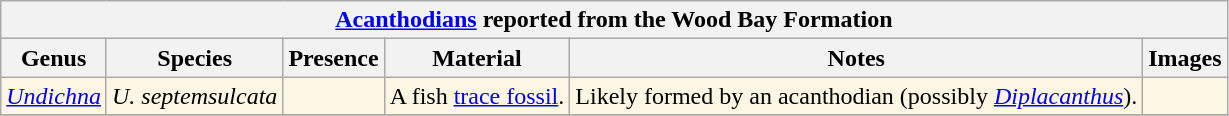<table class="wikitable" align="center">
<tr>
<th colspan="6" align="center"><strong><a href='#'>Acanthodians</a> reported from the Wood Bay Formation</strong></th>
</tr>
<tr>
<th>Genus</th>
<th>Species</th>
<th>Presence</th>
<th><strong>Material</strong></th>
<th>Notes</th>
<th>Images</th>
</tr>
<tr>
<td style="background:#FEF6E4;"><em><a href='#'>Undichna</a></em></td>
<td style="background:#FEF6E4;"><em>U. septemsulcata</em></td>
<td style="background:#FEF6E4;"></td>
<td style="background:#FEF6E4;">A fish <a href='#'>trace fossil</a>.</td>
<td style="background:#FEF6E4;">Likely formed by an acanthodian (possibly <em><a href='#'>Diplacanthus</a></em>).</td>
<td style="background:#FEF6E4;"></td>
</tr>
<tr>
</tr>
</table>
